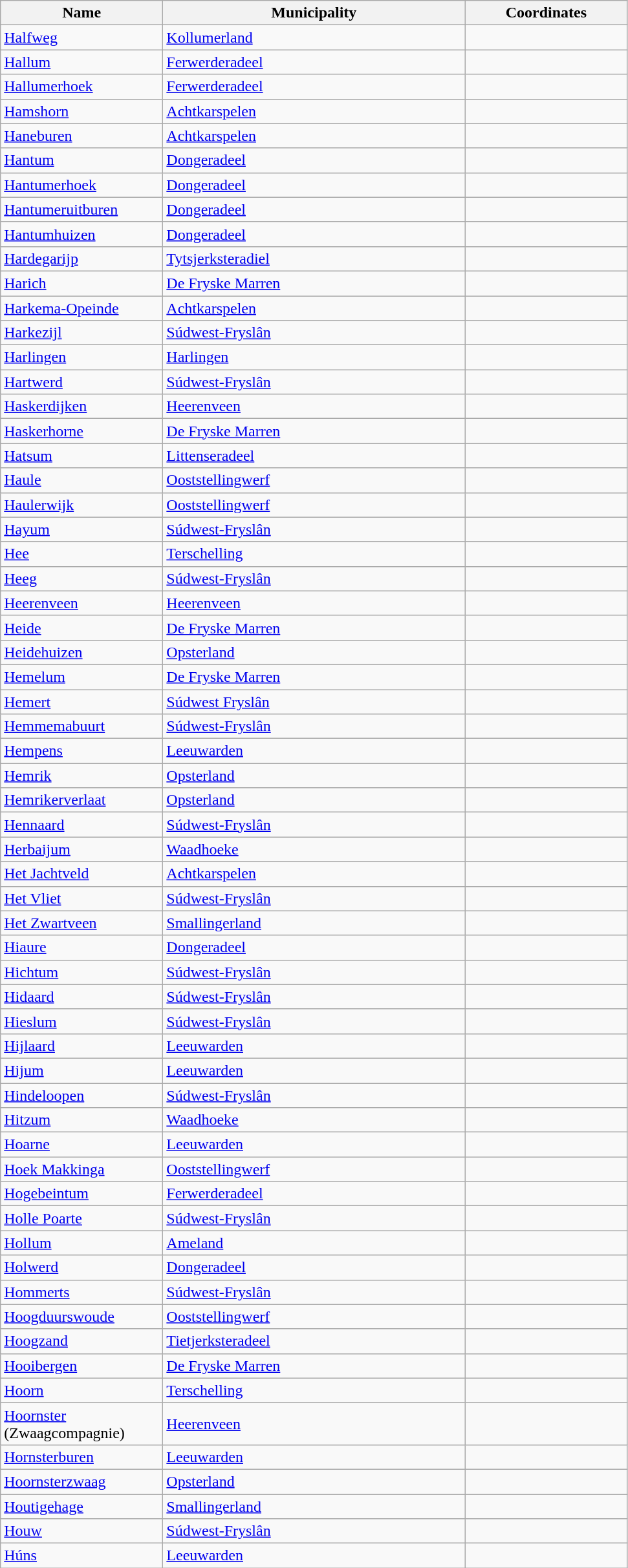<table class="wikitable sortable">
<tr>
<th style="width:10em">Name</th>
<th style="width:19em">Municipality</th>
<th style="width:10em" style="text-align:center">Coordinates</th>
</tr>
<tr>
<td><a href='#'>Halfweg</a></td>
<td><a href='#'>Kollumerland</a></td>
<td></td>
</tr>
<tr>
<td><a href='#'>Hallum</a></td>
<td><a href='#'>Ferwerderadeel</a></td>
<td></td>
</tr>
<tr>
<td><a href='#'>Hallumerhoek</a></td>
<td><a href='#'>Ferwerderadeel</a></td>
<td></td>
</tr>
<tr>
<td><a href='#'>Hamshorn</a></td>
<td><a href='#'>Achtkarspelen</a></td>
<td></td>
</tr>
<tr>
<td><a href='#'>Haneburen</a></td>
<td><a href='#'>Achtkarspelen</a></td>
<td></td>
</tr>
<tr>
<td><a href='#'>Hantum</a></td>
<td><a href='#'>Dongeradeel</a></td>
<td></td>
</tr>
<tr>
<td><a href='#'>Hantumerhoek</a></td>
<td><a href='#'>Dongeradeel</a></td>
<td></td>
</tr>
<tr>
<td><a href='#'>Hantumeruitburen</a></td>
<td><a href='#'>Dongeradeel</a></td>
<td></td>
</tr>
<tr>
<td><a href='#'>Hantumhuizen</a></td>
<td><a href='#'>Dongeradeel</a></td>
<td></td>
</tr>
<tr>
<td><a href='#'>Hardegarijp</a> </td>
<td><a href='#'>Tytsjerksteradiel</a></td>
<td></td>
</tr>
<tr>
<td><a href='#'>Harich</a></td>
<td><a href='#'>De Fryske Marren</a></td>
<td></td>
</tr>
<tr>
<td><a href='#'>Harkema-Opeinde</a></td>
<td><a href='#'>Achtkarspelen</a></td>
<td></td>
</tr>
<tr>
<td><a href='#'>Harkezijl</a></td>
<td><a href='#'>Súdwest-Fryslân</a></td>
<td></td>
</tr>
<tr>
<td><a href='#'>Harlingen</a></td>
<td><a href='#'>Harlingen</a></td>
<td></td>
</tr>
<tr>
<td><a href='#'>Hartwerd</a></td>
<td><a href='#'>Súdwest-Fryslân</a></td>
<td></td>
</tr>
<tr>
<td><a href='#'>Haskerdijken</a></td>
<td><a href='#'>Heerenveen</a></td>
<td></td>
</tr>
<tr>
<td><a href='#'>Haskerhorne</a></td>
<td><a href='#'>De Fryske Marren</a></td>
<td></td>
</tr>
<tr>
<td><a href='#'>Hatsum</a></td>
<td><a href='#'>Littenseradeel</a></td>
<td></td>
</tr>
<tr>
<td><a href='#'>Haule</a></td>
<td><a href='#'>Ooststellingwerf</a></td>
<td></td>
</tr>
<tr>
<td><a href='#'>Haulerwijk</a></td>
<td><a href='#'>Ooststellingwerf</a></td>
<td></td>
</tr>
<tr>
<td><a href='#'>Hayum</a></td>
<td><a href='#'>Súdwest-Fryslân</a></td>
<td></td>
</tr>
<tr>
<td><a href='#'>Hee</a></td>
<td><a href='#'>Terschelling</a></td>
<td></td>
</tr>
<tr>
<td><a href='#'>Heeg</a></td>
<td><a href='#'>Súdwest-Fryslân</a></td>
<td></td>
</tr>
<tr>
<td><a href='#'>Heerenveen</a></td>
<td><a href='#'>Heerenveen</a></td>
<td></td>
</tr>
<tr>
<td><a href='#'>Heide</a></td>
<td><a href='#'>De Fryske Marren</a></td>
<td></td>
</tr>
<tr>
<td><a href='#'>Heidehuizen</a></td>
<td><a href='#'>Opsterland</a></td>
<td></td>
</tr>
<tr>
<td><a href='#'>Hemelum</a></td>
<td><a href='#'>De Fryske Marren</a></td>
<td></td>
</tr>
<tr>
<td><a href='#'>Hemert</a></td>
<td><a href='#'>Súdwest Fryslân</a></td>
<td></td>
</tr>
<tr>
<td><a href='#'>Hemmemabuurt</a></td>
<td><a href='#'>Súdwest-Fryslân</a></td>
<td></td>
</tr>
<tr>
<td><a href='#'>Hempens</a></td>
<td><a href='#'>Leeuwarden</a></td>
<td></td>
</tr>
<tr>
<td><a href='#'>Hemrik</a></td>
<td><a href='#'>Opsterland</a></td>
<td></td>
</tr>
<tr>
<td><a href='#'>Hemrikerverlaat</a></td>
<td><a href='#'>Opsterland</a></td>
<td></td>
</tr>
<tr>
<td><a href='#'>Hennaard</a> </td>
<td><a href='#'>Súdwest-Fryslân</a></td>
<td></td>
</tr>
<tr>
<td><a href='#'>Herbaijum</a></td>
<td><a href='#'>Waadhoeke</a></td>
<td></td>
</tr>
<tr>
<td><a href='#'>Het Jachtveld</a></td>
<td><a href='#'>Achtkarspelen</a></td>
<td></td>
</tr>
<tr>
<td><a href='#'>Het Vliet</a></td>
<td><a href='#'>Súdwest-Fryslân</a></td>
<td></td>
</tr>
<tr>
<td><a href='#'>Het Zwartveen</a></td>
<td><a href='#'>Smallingerland</a></td>
<td></td>
</tr>
<tr>
<td><a href='#'>Hiaure</a></td>
<td><a href='#'>Dongeradeel</a></td>
<td></td>
</tr>
<tr>
<td><a href='#'>Hichtum</a></td>
<td><a href='#'>Súdwest-Fryslân</a></td>
<td></td>
</tr>
<tr>
<td><a href='#'>Hidaard</a></td>
<td><a href='#'>Súdwest-Fryslân</a></td>
<td></td>
</tr>
<tr>
<td><a href='#'>Hieslum</a></td>
<td><a href='#'>Súdwest-Fryslân</a></td>
<td></td>
</tr>
<tr>
<td><a href='#'>Hijlaard</a> </td>
<td><a href='#'>Leeuwarden</a></td>
<td></td>
</tr>
<tr>
<td><a href='#'>Hijum</a></td>
<td><a href='#'>Leeuwarden</a></td>
<td></td>
</tr>
<tr>
<td><a href='#'>Hindeloopen</a></td>
<td><a href='#'>Súdwest-Fryslân</a></td>
<td></td>
</tr>
<tr>
<td><a href='#'>Hitzum</a></td>
<td><a href='#'>Waadhoeke</a></td>
<td></td>
</tr>
<tr>
<td><a href='#'>Hoarne</a> </td>
<td><a href='#'>Leeuwarden</a></td>
<td></td>
</tr>
<tr>
<td><a href='#'>Hoek Makkinga</a></td>
<td><a href='#'>Ooststellingwerf</a></td>
<td></td>
</tr>
<tr>
<td><a href='#'>Hogebeintum</a> </td>
<td><a href='#'>Ferwerderadeel</a></td>
<td></td>
</tr>
<tr>
<td><a href='#'>Holle Poarte</a></td>
<td><a href='#'>Súdwest-Fryslân</a></td>
<td></td>
</tr>
<tr>
<td><a href='#'>Hollum</a></td>
<td><a href='#'>Ameland</a></td>
<td></td>
</tr>
<tr>
<td><a href='#'>Holwerd</a></td>
<td><a href='#'>Dongeradeel</a></td>
<td></td>
</tr>
<tr>
<td><a href='#'>Hommerts</a></td>
<td><a href='#'>Súdwest-Fryslân</a></td>
<td></td>
</tr>
<tr>
<td><a href='#'>Hoogduurswoude</a></td>
<td><a href='#'>Ooststellingwerf</a></td>
<td></td>
</tr>
<tr>
<td><a href='#'>Hoogzand</a> </td>
<td><a href='#'>Tietjerksteradeel</a></td>
<td></td>
</tr>
<tr>
<td><a href='#'>Hooibergen</a></td>
<td><a href='#'>De Fryske Marren</a></td>
<td></td>
</tr>
<tr>
<td><a href='#'>Hoorn</a></td>
<td><a href='#'>Terschelling</a></td>
<td></td>
</tr>
<tr>
<td><a href='#'>Hoornster</a><br>(Zwaagcompagnie)</td>
<td><a href='#'>Heerenveen</a></td>
<td></td>
</tr>
<tr>
<td><a href='#'>Hornsterburen</a></td>
<td><a href='#'>Leeuwarden</a></td>
<td></td>
</tr>
<tr>
<td><a href='#'>Hoornsterzwaag</a></td>
<td><a href='#'>Opsterland</a></td>
<td></td>
</tr>
<tr>
<td><a href='#'>Houtigehage</a></td>
<td><a href='#'>Smallingerland</a></td>
<td></td>
</tr>
<tr>
<td><a href='#'>Houw</a></td>
<td><a href='#'>Súdwest-Fryslân</a></td>
<td></td>
</tr>
<tr>
<td><a href='#'>Húns</a> </td>
<td><a href='#'>Leeuwarden</a></td>
<td></td>
</tr>
</table>
